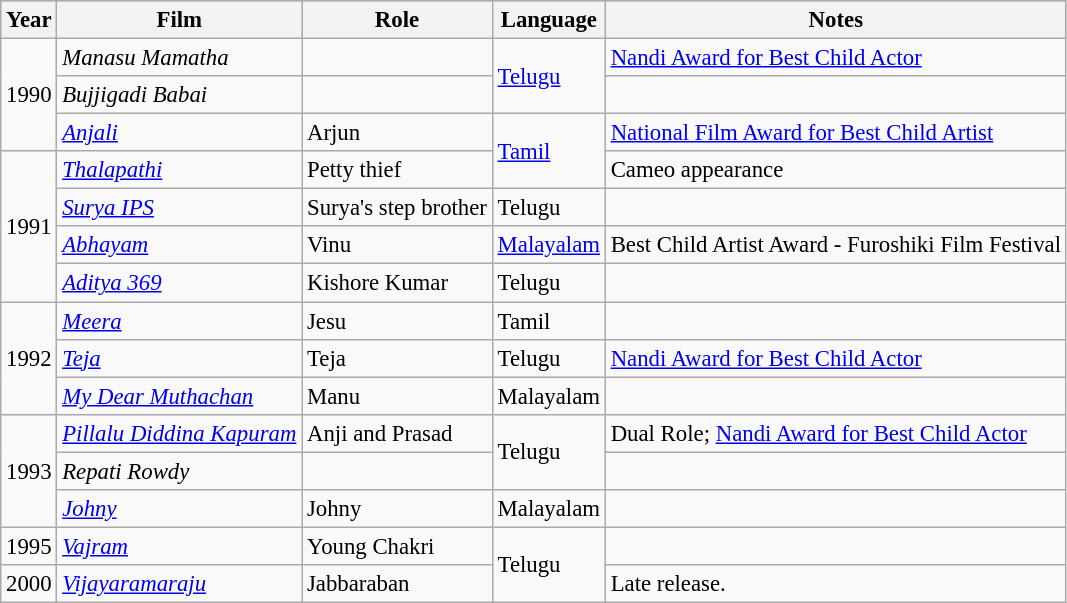<table class="wikitable" style="font-size:95%;">
<tr style="background:#ccc; text-align:center;">
<th>Year</th>
<th>Film</th>
<th>Role</th>
<th>Language</th>
<th>Notes</th>
</tr>
<tr>
<td rowspan="3">1990</td>
<td><em>Manasu Mamatha</em></td>
<td></td>
<td rowspan="2"><a href='#'> Telugu</a></td>
<td><a href='#'>Nandi Award for Best Child Actor</a></td>
</tr>
<tr>
<td><em>Bujjigadi Babai</em></td>
<td></td>
<td></td>
</tr>
<tr>
<td><em><a href='#'>Anjali</a></em></td>
<td>Arjun</td>
<td rowspan="2"><a href='#'> Tamil</a></td>
<td><a href='#'>National Film Award for Best Child Artist</a></td>
</tr>
<tr>
<td rowspan="4">1991</td>
<td><em><a href='#'>Thalapathi</a></em></td>
<td>Petty thief</td>
<td>Cameo appearance</td>
</tr>
<tr>
<td><em><a href='#'>Surya IPS</a></em></td>
<td>Surya's step brother</td>
<td>Telugu</td>
<td></td>
</tr>
<tr>
<td><em><a href='#'>Abhayam</a></em></td>
<td>Vinu</td>
<td><a href='#'> Malayalam</a></td>
<td>Best Child Artist Award - Furoshiki Film Festival</td>
</tr>
<tr>
<td><em><a href='#'>Aditya 369</a></em></td>
<td>Kishore Kumar</td>
<td>Telugu</td>
<td></td>
</tr>
<tr>
<td rowspan="3">1992</td>
<td><em><a href='#'>Meera</a></em></td>
<td>Jesu</td>
<td>Tamil</td>
<td></td>
</tr>
<tr>
<td><em><a href='#'>Teja</a></em></td>
<td>Teja</td>
<td>Telugu</td>
<td><a href='#'>Nandi Award for Best Child Actor</a></td>
</tr>
<tr>
<td><em><a href='#'>My Dear Muthachan</a></em></td>
<td>Manu</td>
<td>Malayalam</td>
<td></td>
</tr>
<tr>
<td rowspan="3">1993</td>
<td><em><a href='#'>Pillalu Diddina Kapuram</a></em></td>
<td>Anji and Prasad</td>
<td rowspan="2">Telugu</td>
<td>Dual Role; <a href='#'>Nandi Award for Best Child Actor</a></td>
</tr>
<tr>
<td><em>Repati Rowdy</em></td>
<td></td>
<td></td>
</tr>
<tr>
<td><em><a href='#'>Johny</a></em></td>
<td>Johny</td>
<td>Malayalam</td>
<td></td>
</tr>
<tr>
<td>1995</td>
<td><em><a href='#'>Vajram</a></em></td>
<td>Young Chakri</td>
<td rowspan="2">Telugu</td>
<td></td>
</tr>
<tr>
<td>2000</td>
<td><em><a href='#'>Vijayaramaraju</a></em></td>
<td>Jabbaraban</td>
<td>Late release.</td>
</tr>
</table>
